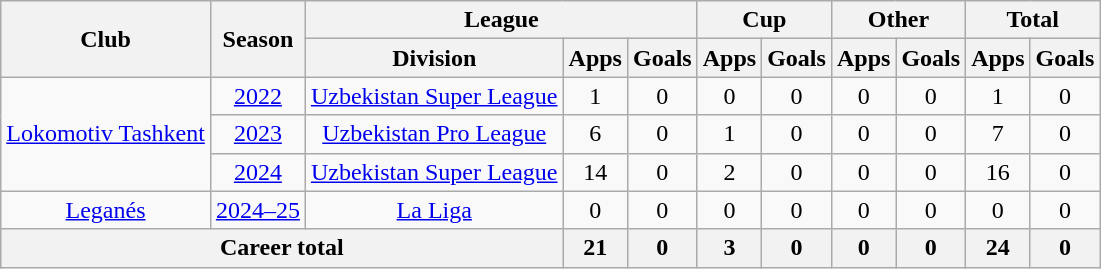<table class=wikitable style=text-align:center>
<tr>
<th rowspan=2>Club</th>
<th rowspan=2>Season</th>
<th colspan=3>League</th>
<th colspan=2>Cup</th>
<th colspan=2>Other</th>
<th colspan=2>Total</th>
</tr>
<tr>
<th>Division</th>
<th>Apps</th>
<th>Goals</th>
<th>Apps</th>
<th>Goals</th>
<th>Apps</th>
<th>Goals</th>
<th>Apps</th>
<th>Goals</th>
</tr>
<tr>
<td rowspan=3><a href='#'>Lokomotiv Tashkent</a></td>
<td><a href='#'>2022</a></td>
<td><a href='#'>Uzbekistan Super League</a></td>
<td>1</td>
<td>0</td>
<td>0</td>
<td>0</td>
<td>0</td>
<td>0</td>
<td>1</td>
<td>0</td>
</tr>
<tr>
<td><a href='#'>2023</a></td>
<td><a href='#'>Uzbekistan Pro League</a></td>
<td>6</td>
<td>0</td>
<td>1</td>
<td>0</td>
<td>0</td>
<td>0</td>
<td>7</td>
<td>0</td>
</tr>
<tr>
<td><a href='#'>2024</a></td>
<td><a href='#'>Uzbekistan Super League</a></td>
<td>14</td>
<td>0</td>
<td>2</td>
<td>0</td>
<td>0</td>
<td>0</td>
<td>16</td>
<td>0</td>
</tr>
<tr>
<td><a href='#'>Leganés</a></td>
<td><a href='#'>2024–25</a></td>
<td><a href='#'>La Liga</a></td>
<td>0</td>
<td>0</td>
<td>0</td>
<td>0</td>
<td>0</td>
<td>0</td>
<td>0</td>
<td>0</td>
</tr>
<tr>
<th colspan=3>Career total</th>
<th>21</th>
<th>0</th>
<th>3</th>
<th>0</th>
<th>0</th>
<th>0</th>
<th>24</th>
<th>0</th>
</tr>
</table>
